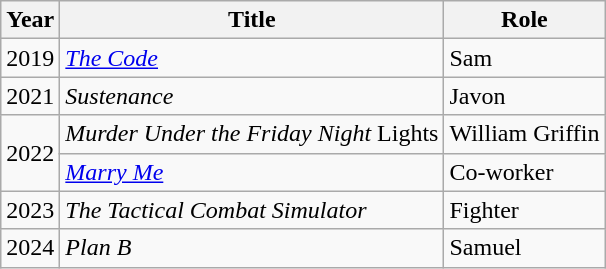<table class="wikitable sortable">
<tr>
<th>Year</th>
<th>Title</th>
<th>Role</th>
</tr>
<tr>
<td>2019</td>
<td><em><a href='#'>The Code</a></em></td>
<td>Sam</td>
</tr>
<tr>
<td>2021</td>
<td><em>Sustenance</em></td>
<td>Javon</td>
</tr>
<tr>
<td rowspan="2">2022</td>
<td><em>Murder Under the Friday Night</em> Lights</td>
<td>William Griffin</td>
</tr>
<tr>
<td><em><a href='#'>Marry Me</a></em></td>
<td>Co-worker</td>
</tr>
<tr>
<td>2023</td>
<td><em>The Tactical Combat Simulator</em></td>
<td>Fighter</td>
</tr>
<tr>
<td>2024</td>
<td><em>Plan B</em></td>
<td>Samuel</td>
</tr>
</table>
